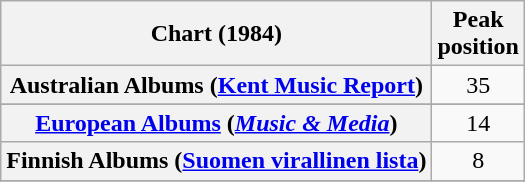<table class="wikitable sortable plainrowheaders" style="text-align:center">
<tr>
<th scope="col">Chart (1984)</th>
<th scope="col">Peak<br>position</th>
</tr>
<tr>
<th scope="row">Australian Albums (<a href='#'>Kent Music Report</a>)</th>
<td>35</td>
</tr>
<tr>
</tr>
<tr>
</tr>
<tr>
<th scope="row"><a href='#'>European Albums</a> (<em><a href='#'>Music & Media</a></em>)</th>
<td>14</td>
</tr>
<tr>
<th scope="row">Finnish Albums (<a href='#'>Suomen virallinen lista</a>)</th>
<td>8</td>
</tr>
<tr>
</tr>
<tr>
</tr>
<tr>
</tr>
<tr>
</tr>
<tr>
</tr>
<tr>
</tr>
<tr>
</tr>
</table>
